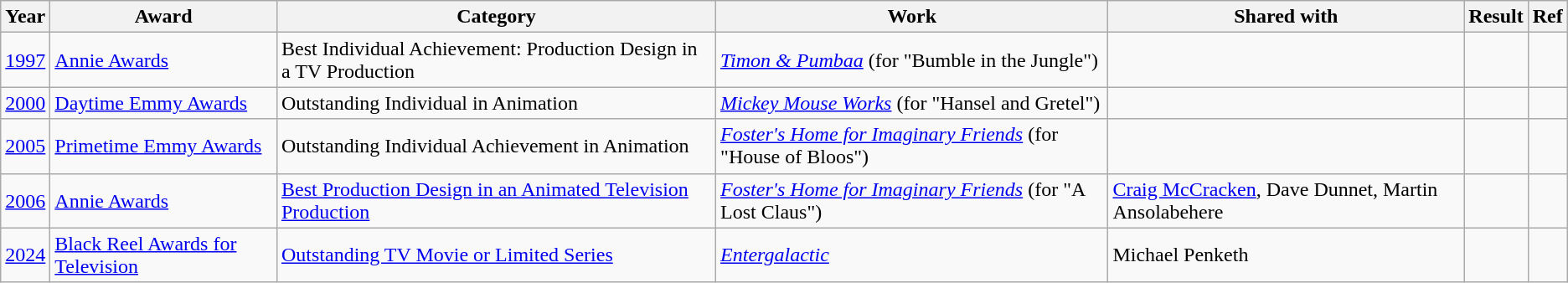<table class="wikitable sortable">
<tr>
<th>Year</th>
<th>Award</th>
<th>Category</th>
<th>Work</th>
<th>Shared with</th>
<th>Result</th>
<th>Ref</th>
</tr>
<tr>
<td><a href='#'>1997</a></td>
<td><a href='#'>Annie Awards</a></td>
<td>Best Individual Achievement: Production Design in a TV Production</td>
<td><em><a href='#'>Timon & Pumbaa</a></em> (for "Bumble in the Jungle")</td>
<td></td>
<td></td>
<td></td>
</tr>
<tr>
<td><a href='#'>2000</a></td>
<td><a href='#'>Daytime Emmy Awards</a></td>
<td>Outstanding Individual in Animation</td>
<td><em><a href='#'>Mickey Mouse Works</a></em> (for "Hansel and Gretel")</td>
<td></td>
<td></td>
<td></td>
</tr>
<tr>
<td><a href='#'>2005</a></td>
<td><a href='#'>Primetime Emmy Awards</a></td>
<td>Outstanding Individual Achievement in Animation</td>
<td><em><a href='#'>Foster's Home for Imaginary Friends</a></em> (for "House of Bloos")</td>
<td></td>
<td></td>
<td></td>
</tr>
<tr>
<td><a href='#'>2006</a></td>
<td><a href='#'>Annie Awards</a></td>
<td><a href='#'>Best Production Design in an Animated Television Production</a></td>
<td><em><a href='#'>Foster's Home for Imaginary Friends</a></em> (for "A Lost Claus")</td>
<td><a href='#'>Craig McCracken</a>, Dave Dunnet, Martin Ansolabehere</td>
<td></td>
<td></td>
</tr>
<tr>
<td><a href='#'>2024</a></td>
<td><a href='#'>Black Reel Awards for Television</a></td>
<td><a href='#'>Outstanding TV Movie or Limited Series</a></td>
<td><em><a href='#'>Entergalactic</a></em></td>
<td>Michael Penketh</td>
<td></td>
<td></td>
</tr>
</table>
